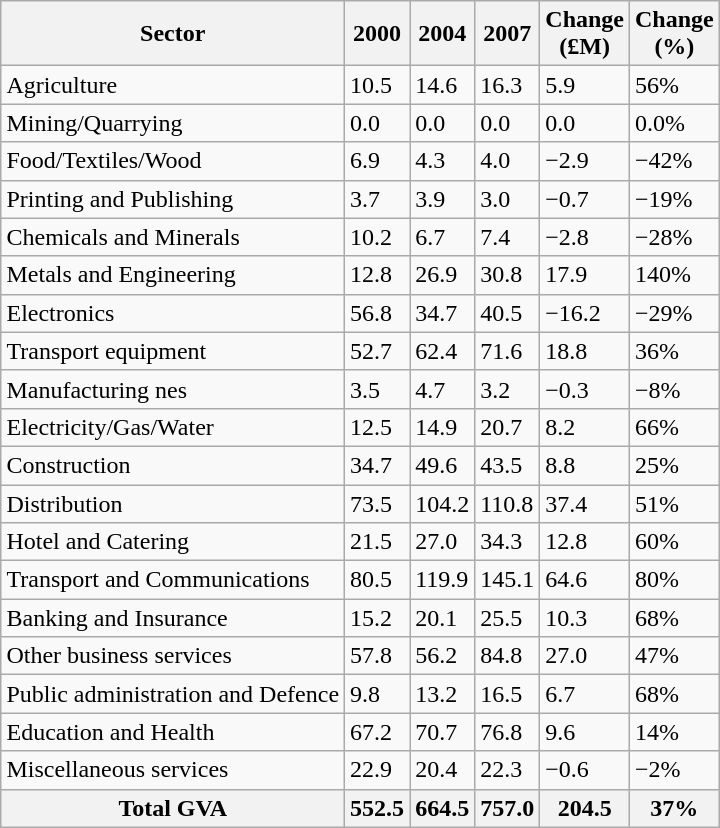<table class="wikitable" style="float:right;">
<tr>
<th>Sector<br></th>
<th>2000</th>
<th>2004</th>
<th>2007</th>
<th>Change<br>(£M)</th>
<th>Change<br>(%)</th>
</tr>
<tr>
<td>Agriculture</td>
<td>10.5</td>
<td>14.6</td>
<td>16.3</td>
<td>5.9</td>
<td>56%</td>
</tr>
<tr>
<td>Mining/Quarrying</td>
<td>0.0</td>
<td>0.0</td>
<td>0.0</td>
<td>0.0</td>
<td>0.0%</td>
</tr>
<tr>
<td>Food/Textiles/Wood</td>
<td>6.9</td>
<td>4.3</td>
<td>4.0</td>
<td>−2.9</td>
<td>−42%</td>
</tr>
<tr>
<td>Printing and Publishing</td>
<td>3.7</td>
<td>3.9</td>
<td>3.0</td>
<td>−0.7</td>
<td>−19%</td>
</tr>
<tr>
<td>Chemicals and Minerals</td>
<td>10.2</td>
<td>6.7</td>
<td>7.4</td>
<td>−2.8</td>
<td>−28%</td>
</tr>
<tr>
<td>Metals and Engineering</td>
<td>12.8</td>
<td>26.9</td>
<td>30.8</td>
<td>17.9</td>
<td>140%</td>
</tr>
<tr>
<td>Electronics</td>
<td>56.8</td>
<td>34.7</td>
<td>40.5</td>
<td>−16.2</td>
<td>−29%</td>
</tr>
<tr>
<td>Transport equipment</td>
<td>52.7</td>
<td>62.4</td>
<td>71.6</td>
<td>18.8</td>
<td>36%</td>
</tr>
<tr>
<td>Manufacturing nes</td>
<td>3.5</td>
<td>4.7</td>
<td>3.2</td>
<td>−0.3</td>
<td>−8%</td>
</tr>
<tr>
<td>Electricity/Gas/Water</td>
<td>12.5</td>
<td>14.9</td>
<td>20.7</td>
<td>8.2</td>
<td>66%</td>
</tr>
<tr>
<td>Construction</td>
<td>34.7</td>
<td>49.6</td>
<td>43.5</td>
<td>8.8</td>
<td>25%</td>
</tr>
<tr>
<td>Distribution</td>
<td>73.5</td>
<td>104.2</td>
<td>110.8</td>
<td>37.4</td>
<td>51%</td>
</tr>
<tr>
<td>Hotel and Catering</td>
<td>21.5</td>
<td>27.0</td>
<td>34.3</td>
<td>12.8</td>
<td>60%</td>
</tr>
<tr>
<td>Transport and Communications</td>
<td>80.5</td>
<td>119.9</td>
<td>145.1</td>
<td>64.6</td>
<td>80%</td>
</tr>
<tr>
<td>Banking and Insurance</td>
<td>15.2</td>
<td>20.1</td>
<td>25.5</td>
<td>10.3</td>
<td>68%</td>
</tr>
<tr>
<td>Other business services</td>
<td>57.8</td>
<td>56.2</td>
<td>84.8</td>
<td>27.0</td>
<td>47%</td>
</tr>
<tr>
<td>Public administration and Defence</td>
<td>9.8</td>
<td>13.2</td>
<td>16.5</td>
<td>6.7</td>
<td>68%</td>
</tr>
<tr>
<td>Education and Health</td>
<td>67.2</td>
<td>70.7</td>
<td>76.8</td>
<td>9.6</td>
<td>14%</td>
</tr>
<tr>
<td>Miscellaneous services</td>
<td>22.9</td>
<td>20.4</td>
<td>22.3</td>
<td>−0.6</td>
<td>−2%</td>
</tr>
<tr>
<th>Total GVA</th>
<th>552.5</th>
<th>664.5</th>
<th>757.0</th>
<th>204.5</th>
<th>37%</th>
</tr>
</table>
